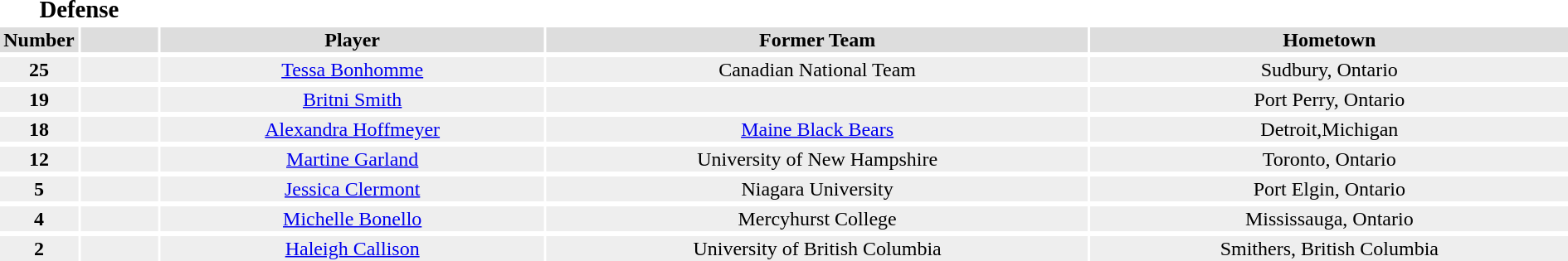<table width=100%>
<tr>
<th colspan=2><big>Defense</big></th>
</tr>
<tr bgcolor="#dddddd">
<th width=5%>Number</th>
<th width=5%></th>
<th !width=10%>Player</th>
<th !width=10%>Former Team</th>
<th !width=10%>Hometown</th>
</tr>
<tr>
</tr>
<tr bgcolor="#eeeeee">
<td align=center><strong>25</strong></td>
<td align=center></td>
<td align=center><a href='#'>Tessa Bonhomme</a></td>
<td align=center>Canadian National Team</td>
<td align=center>Sudbury, Ontario</td>
</tr>
<tr>
</tr>
<tr bgcolor="#eeeeee">
<td align=center><strong>19</strong></td>
<td align=center></td>
<td align=center><a href='#'>Britni Smith</a></td>
<td align=center></td>
<td align=center>Port Perry, Ontario</td>
</tr>
<tr>
</tr>
<tr bgcolor="#eeeeee">
<td align=center><strong>18</strong></td>
<td align=center></td>
<td align=center><a href='#'>Alexandra Hoffmeyer</a></td>
<td align=center><a href='#'>Maine Black Bears</a></td>
<td align=center>Detroit,Michigan</td>
</tr>
<tr>
</tr>
<tr bgcolor="#eeeeee">
<td align=center><strong>12</strong></td>
<td align=center></td>
<td align=center><a href='#'>Martine Garland</a></td>
<td align=center>University of New Hampshire</td>
<td align=center>Toronto, Ontario</td>
</tr>
<tr>
</tr>
<tr bgcolor="#eeeeee">
<td align=center><strong>5</strong></td>
<td align=center></td>
<td align=center><a href='#'>Jessica Clermont</a></td>
<td align=center>Niagara University</td>
<td align=center>Port Elgin, Ontario</td>
</tr>
<tr>
</tr>
<tr bgcolor="#eeeeee">
<td align=center><strong>4</strong></td>
<td align=center></td>
<td align=center><a href='#'>Michelle Bonello</a></td>
<td align=center>Mercyhurst College</td>
<td align=center>Mississauga, Ontario</td>
</tr>
<tr>
</tr>
<tr bgcolor="#eeeeee">
<td align=center><strong>2</strong></td>
<td align=center></td>
<td align=center><a href='#'>Haleigh Callison</a></td>
<td align=center>University of British Columbia</td>
<td align=center>Smithers, British Columbia</td>
</tr>
<tr>
</tr>
</table>
